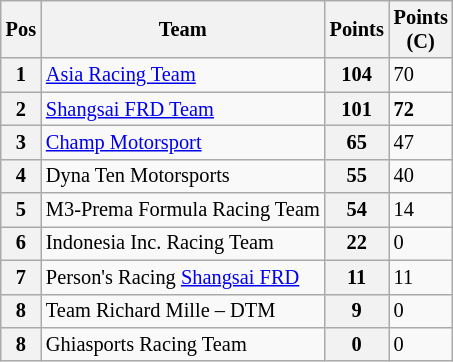<table class="wikitable sortable" style="font-size: 85%;">
<tr>
<th>Pos</th>
<th>Team</th>
<th>Points</th>
<th>Points<br>(C)</th>
</tr>
<tr>
<th>1</th>
<td><a href='#'>Asia Racing Team</a></td>
<th>104</th>
<td>70</td>
</tr>
<tr>
<th>2</th>
<td><a href='#'>Shangsai FRD Team</a></td>
<th>101</th>
<td><strong>72</strong></td>
</tr>
<tr>
<th>3</th>
<td><a href='#'>Champ Motorsport</a></td>
<th>65</th>
<td>47</td>
</tr>
<tr>
<th>4</th>
<td>Dyna Ten Motorsports</td>
<th>55</th>
<td>40</td>
</tr>
<tr>
<th>5</th>
<td>M3-Prema Formula Racing Team</td>
<th>54</th>
<td>14</td>
</tr>
<tr>
<th>6</th>
<td>Indonesia Inc. Racing Team</td>
<th>22</th>
<td>0</td>
</tr>
<tr>
<th>7</th>
<td>Person's Racing <a href='#'>Shangsai FRD</a></td>
<th>11</th>
<td>11</td>
</tr>
<tr>
<th>8</th>
<td>Team Richard Mille – DTM</td>
<th>9</th>
<td>0</td>
</tr>
<tr>
<th>8</th>
<td>Ghiasports Racing Team</td>
<th>0</th>
<td>0</td>
</tr>
</table>
